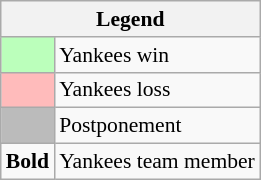<table class="wikitable" style="font-size:90%">
<tr>
<th colspan=2>Legend</th>
</tr>
<tr>
<td style="background:#bfb;"> </td>
<td>Yankees win</td>
</tr>
<tr>
<td style="background:#fbb;"> </td>
<td>Yankees loss</td>
</tr>
<tr>
<td style="background:#bbb;"> </td>
<td>Postponement</td>
</tr>
<tr>
<td><strong>Bold</strong></td>
<td>Yankees team member</td>
</tr>
</table>
